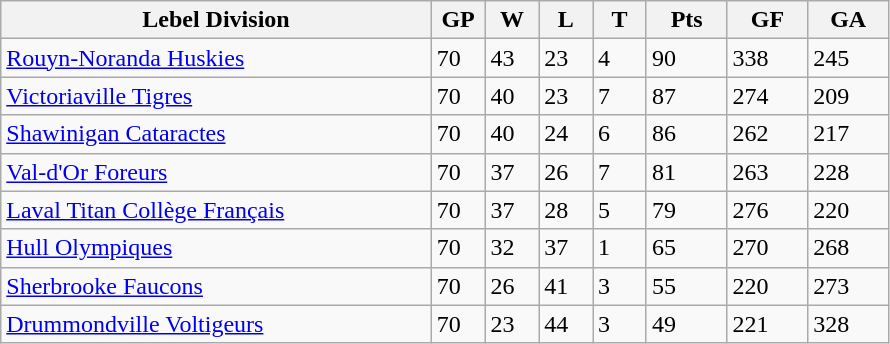<table class="wikitable">
<tr>
<th bgcolor="#DDDDFF" width="40%">Lebel Division</th>
<th bgcolor="#DDDDFF" width="5%">GP</th>
<th bgcolor="#DDDDFF" width="5%">W</th>
<th bgcolor="#DDDDFF" width="5%">L</th>
<th bgcolor="#DDDDFF" width="5%">T</th>
<th bgcolor="#DDDDFF" width="7.5%">Pts</th>
<th bgcolor="#DDDDFF" width="7.5%">GF</th>
<th bgcolor="#DDDDFF" width="7.5%">GA</th>
</tr>
<tr>
<td><a href='#'>Rouyn-Noranda Huskies</a></td>
<td>70</td>
<td>43</td>
<td>23</td>
<td>4</td>
<td>90</td>
<td>338</td>
<td>245</td>
</tr>
<tr>
<td><a href='#'>Victoriaville Tigres</a></td>
<td>70</td>
<td>40</td>
<td>23</td>
<td>7</td>
<td>87</td>
<td>274</td>
<td>209</td>
</tr>
<tr>
<td><a href='#'>Shawinigan Cataractes</a></td>
<td>70</td>
<td>40</td>
<td>24</td>
<td>6</td>
<td>86</td>
<td>262</td>
<td>217</td>
</tr>
<tr>
<td><a href='#'>Val-d'Or Foreurs</a></td>
<td>70</td>
<td>37</td>
<td>26</td>
<td>7</td>
<td>81</td>
<td>263</td>
<td>228</td>
</tr>
<tr>
<td><a href='#'>Laval Titan Collège Français</a></td>
<td>70</td>
<td>37</td>
<td>28</td>
<td>5</td>
<td>79</td>
<td>276</td>
<td>220</td>
</tr>
<tr>
<td><a href='#'>Hull Olympiques</a></td>
<td>70</td>
<td>32</td>
<td>37</td>
<td>1</td>
<td>65</td>
<td>270</td>
<td>268</td>
</tr>
<tr>
<td><a href='#'>Sherbrooke Faucons</a></td>
<td>70</td>
<td>26</td>
<td>41</td>
<td>3</td>
<td>55</td>
<td>220</td>
<td>273</td>
</tr>
<tr>
<td><a href='#'>Drummondville Voltigeurs</a></td>
<td>70</td>
<td>23</td>
<td>44</td>
<td>3</td>
<td>49</td>
<td>221</td>
<td>328</td>
</tr>
</table>
